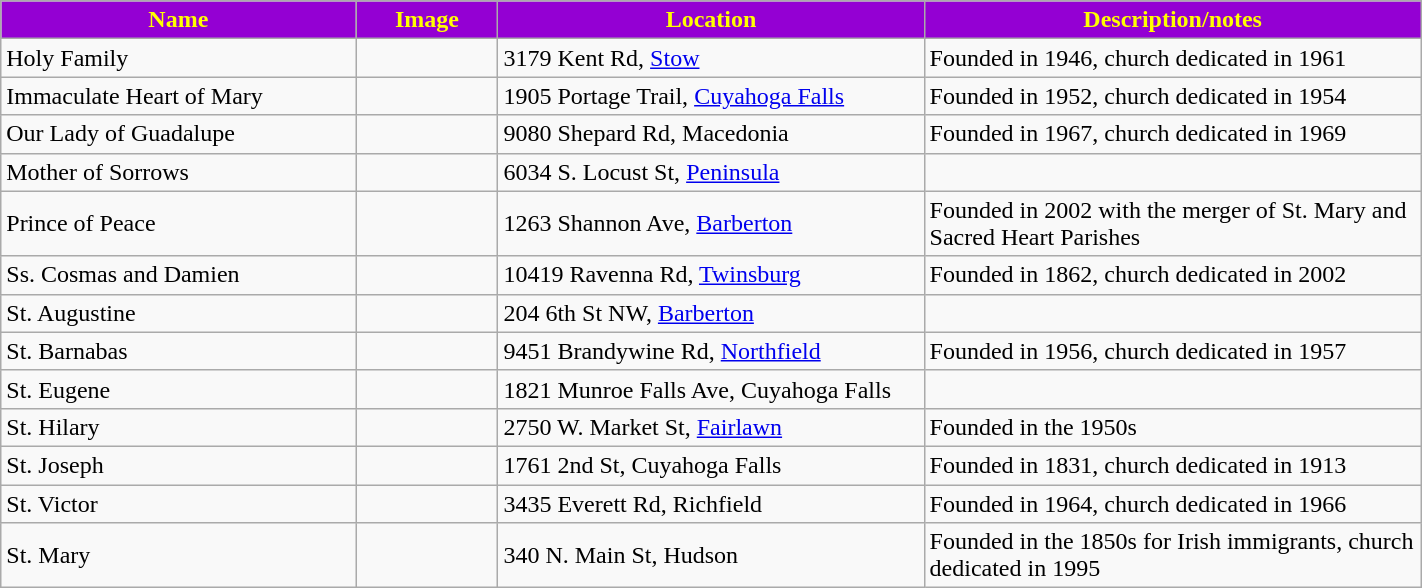<table class="wikitable sortable" style="width:75%">
<tr>
<th style="background:darkviolet; color:yellow;" width="25%"><strong>Name</strong></th>
<th style="background:darkviolet; color:yellow;" width="10%"><strong>Image</strong></th>
<th style="background:darkviolet; color:yellow;" width="30%"><strong>Location</strong></th>
<th style="background:darkviolet; color:yellow;" width="35%"><strong>Description/notes</strong></th>
</tr>
<tr>
<td>Holy Family</td>
<td></td>
<td>3179 Kent Rd, <a href='#'>Stow</a></td>
<td>Founded in 1946, church dedicated in 1961</td>
</tr>
<tr>
<td>Immaculate Heart of Mary</td>
<td></td>
<td>1905 Portage Trail, <a href='#'>Cuyahoga Falls</a></td>
<td>Founded in 1952, church dedicated in 1954</td>
</tr>
<tr>
<td>Our Lady of Guadalupe</td>
<td></td>
<td>9080 Shepard Rd, Macedonia</td>
<td>Founded in 1967, church dedicated in 1969</td>
</tr>
<tr>
<td>Mother of Sorrows</td>
<td></td>
<td>6034 S. Locust St, <a href='#'>Peninsula</a></td>
<td></td>
</tr>
<tr>
<td>Prince of Peace</td>
<td></td>
<td>1263 Shannon Ave, <a href='#'>Barberton</a></td>
<td>Founded in 2002 with the merger of St. Mary and Sacred Heart Parishes</td>
</tr>
<tr>
<td>Ss. Cosmas and Damien</td>
<td></td>
<td>10419 Ravenna Rd, <a href='#'>Twinsburg</a></td>
<td>Founded in 1862, church dedicated in 2002</td>
</tr>
<tr>
<td>St. Augustine</td>
<td></td>
<td>204 6th St NW, <a href='#'>Barberton</a></td>
<td></td>
</tr>
<tr>
<td>St. Barnabas</td>
<td></td>
<td>9451 Brandywine Rd, <a href='#'>Northfield</a></td>
<td>Founded in 1956, church dedicated in 1957</td>
</tr>
<tr>
<td>St. Eugene</td>
<td></td>
<td>1821 Munroe Falls Ave, Cuyahoga Falls</td>
<td></td>
</tr>
<tr>
<td>St. Hilary</td>
<td></td>
<td>2750 W. Market St, <a href='#'>Fairlawn</a></td>
<td>Founded in the 1950s</td>
</tr>
<tr>
<td>St. Joseph</td>
<td></td>
<td>1761 2nd St, Cuyahoga Falls</td>
<td>Founded in 1831, church dedicated in 1913</td>
</tr>
<tr>
<td>St. Victor</td>
<td></td>
<td>3435 Everett Rd, Richfield</td>
<td>Founded in 1964, church dedicated in 1966</td>
</tr>
<tr>
<td>St. Mary</td>
<td></td>
<td>340 N. Main St, Hudson</td>
<td>Founded in the 1850s for Irish immigrants, church dedicated in 1995</td>
</tr>
</table>
